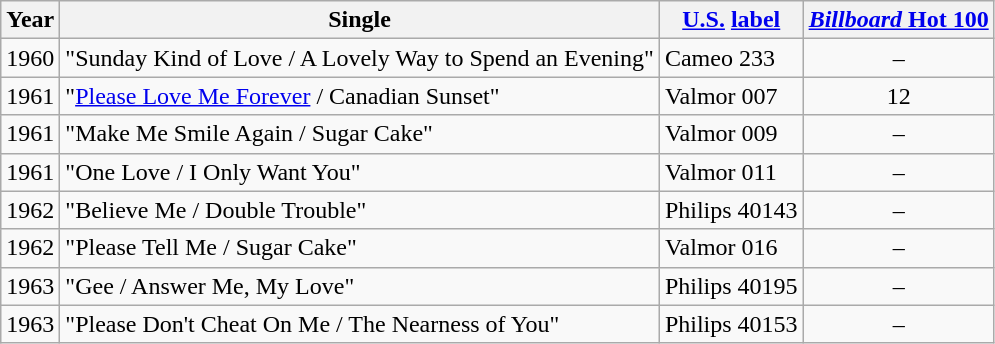<table class="wikitable">
<tr>
<th align="left">Year</th>
<th align="left">Single</th>
<th align="left"><a href='#'>U.S.</a> <a href='#'>label</a></th>
<th style="text-align:center;"><a href='#'><em>Billboard</em> Hot 100</a></th>
</tr>
<tr>
<td align="left">1960</td>
<td align="left">"Sunday Kind of Love / A Lovely Way to Spend an Evening"</td>
<td align="left">Cameo 233</td>
<td style="text-align:center;">–</td>
</tr>
<tr>
<td align="left">1961</td>
<td align="left">"<a href='#'>Please Love Me Forever</a> / Canadian Sunset"</td>
<td align="left">Valmor 007</td>
<td style="text-align:center;">12</td>
</tr>
<tr>
<td align="left">1961</td>
<td align="left">"Make Me Smile Again / Sugar Cake"</td>
<td align="left">Valmor 009</td>
<td style="text-align:center;">–</td>
</tr>
<tr>
<td align="left">1961</td>
<td align="left">"One Love / I Only Want You"</td>
<td align="left">Valmor 011</td>
<td style="text-align:center;">–</td>
</tr>
<tr>
<td align="left">1962</td>
<td align="left">"Believe Me / Double Trouble"</td>
<td align="left">Philips 40143</td>
<td style="text-align:center;">–</td>
</tr>
<tr>
<td align="left">1962</td>
<td align="left">"Please Tell Me / Sugar Cake"</td>
<td align="left">Valmor 016</td>
<td style="text-align:center;">–</td>
</tr>
<tr>
<td align="left">1963</td>
<td align="left">"Gee / Answer Me, My Love"</td>
<td align="left">Philips 40195</td>
<td style="text-align:center;">–</td>
</tr>
<tr>
<td align="left">1963</td>
<td align="left">"Please Don't Cheat On Me / The Nearness of You"</td>
<td align="left">Philips 40153</td>
<td style="text-align:center;">–</td>
</tr>
</table>
